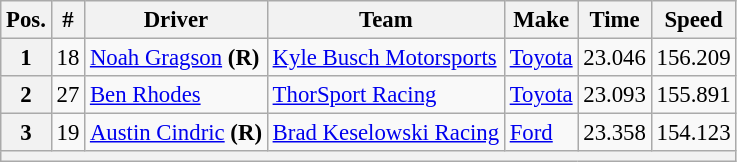<table class="wikitable" style="font-size: 95%;">
<tr>
<th>Pos.</th>
<th>#</th>
<th>Driver</th>
<th>Team</th>
<th>Make</th>
<th>Time</th>
<th>Speed</th>
</tr>
<tr>
<th>1</th>
<td>18</td>
<td><a href='#'>Noah Gragson</a> <strong>(R)</strong></td>
<td><a href='#'>Kyle Busch Motorsports</a></td>
<td><a href='#'>Toyota</a></td>
<td>23.046</td>
<td>156.209</td>
</tr>
<tr>
<th>2</th>
<td>27</td>
<td><a href='#'>Ben Rhodes</a></td>
<td><a href='#'>ThorSport Racing</a></td>
<td><a href='#'>Toyota</a></td>
<td>23.093</td>
<td>155.891</td>
</tr>
<tr>
<th>3</th>
<td>19</td>
<td><a href='#'>Austin Cindric</a> <strong>(R)</strong></td>
<td><a href='#'>Brad Keselowski Racing</a></td>
<td><a href='#'>Ford</a></td>
<td>23.358</td>
<td>154.123</td>
</tr>
<tr>
<th colspan="7"></th>
</tr>
</table>
